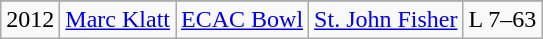<table class="wikitable">
<tr>
</tr>
<tr>
<td>2012</td>
<td><a href='#'>Marc Klatt</a></td>
<td><a href='#'>ECAC Bowl</a></td>
<td><a href='#'>St. John Fisher</a></td>
<td>L 7–63</td>
</tr>
</table>
